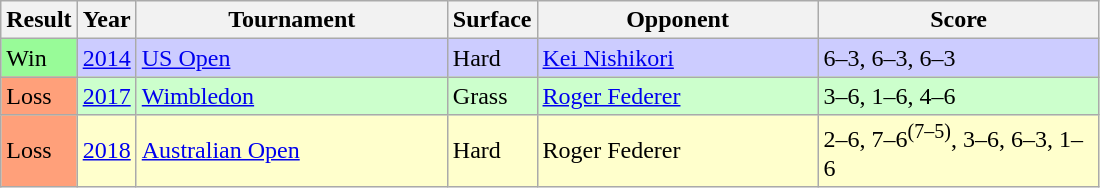<table class="sortable wikitable">
<tr>
<th>Result</th>
<th>Year</th>
<th width=200>Tournament</th>
<th>Surface</th>
<th width=180>Opponent</th>
<th style="width:180px" class="unsortable">Score</th>
</tr>
<tr style="background:#ccf;">
<td bgcolor=98fb98>Win</td>
<td><a href='#'>2014</a></td>
<td><a href='#'>US Open</a></td>
<td>Hard</td>
<td> <a href='#'>Kei Nishikori</a></td>
<td>6–3, 6–3, 6–3</td>
</tr>
<tr style="background:#cfc;">
<td bgcolor=ffa07a>Loss</td>
<td><a href='#'>2017</a></td>
<td><a href='#'>Wimbledon</a></td>
<td>Grass</td>
<td> <a href='#'>Roger Federer</a></td>
<td>3–6, 1–6, 4–6</td>
</tr>
<tr style="background:#ffffcc;">
<td bgcolor=ffa07a>Loss</td>
<td><a href='#'>2018</a></td>
<td><a href='#'>Australian Open</a></td>
<td>Hard</td>
<td> Roger Federer</td>
<td>2–6, 7–6<sup>(7–5)</sup>, 3–6, 6–3, 1–6</td>
</tr>
</table>
